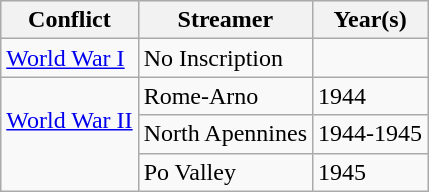<table class=wikitable>
<tr style="background:#efefef;">
<th>Conflict</th>
<th>Streamer</th>
<th>Year(s)</th>
</tr>
<tr>
<td><a href='#'>World War I</a> <br> </td>
<td>No Inscription</td>
<td></td>
</tr>
<tr>
<td rowspan="3"><a href='#'>World War II</a> <br> <br> </td>
<td>Rome-Arno</td>
<td>1944</td>
</tr>
<tr>
<td>North Apennines</td>
<td>1944-1945</td>
</tr>
<tr>
<td>Po Valley</td>
<td>1945</td>
</tr>
</table>
